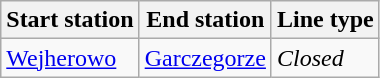<table class="wikitable">
<tr>
<th>Start station</th>
<th>End station</th>
<th>Line type</th>
</tr>
<tr>
<td><a href='#'>Wejherowo</a></td>
<td><a href='#'>Garczegorze</a></td>
<td><em>Closed</em></td>
</tr>
</table>
